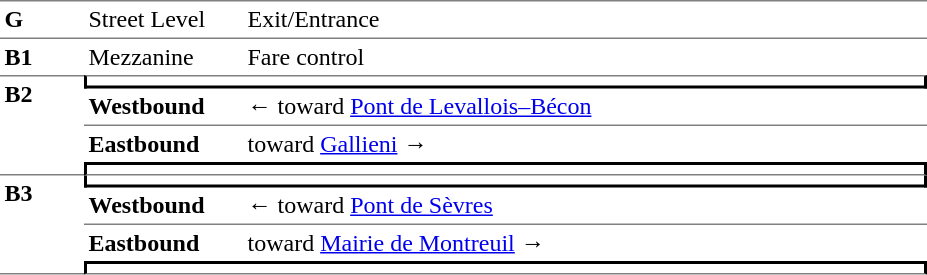<table border=0 cellspacing=0 cellpadding=3>
<tr>
<td style="border-top:solid 1px gray;" width=50 valign=top><strong>G</strong></td>
<td style="border-top:solid 1px gray;" width=100 valign=top>Street Level</td>
<td style="border-top:solid 1px gray;" width=450 valign=top>Exit/Entrance</td>
</tr>
<tr>
<td style="border-top:solid 1px gray;" width=50 valign=top><strong>B1</strong></td>
<td style="border-top:solid 1px gray;" width=100 valign=top>Mezzanine</td>
<td style="border-top:solid 1px gray;" width=450 valign=top>Fare control</td>
</tr>
<tr>
<td style="border-top:solid 1px gray;border-bottom:solid 1px gray;" width=50 rowspan=4 valign=top><strong>B2</strong></td>
<td style="border-top:solid 1px gray;border-right:solid 2px black;border-left:solid 2px black;border-bottom:solid 2px black;text-align:center;" colspan=2></td>
</tr>
<tr>
<td style="border-bottom:solid 1px gray;" width=100><strong>Westbound</strong></td>
<td style="border-bottom:solid 1px gray;" width=400>←   toward <a href='#'>Pont de Levallois–Bécon</a> </td>
</tr>
<tr>
<td><strong>Eastbound</strong></td>
<td>   toward <a href='#'>Gallieni</a>  →</td>
</tr>
<tr>
<td style="border-top:solid 2px black;border-right:solid 2px black;border-left:solid 2px black;border-bottom:solid 1px gray;text-align:center;" colspan=2></td>
</tr>
<tr>
<td style="border-bottom:solid 1px gray;" width=50 rowspan=4 valign=top><strong>B3</strong></td>
<td style="border-right:solid 2px black;border-left:solid 2px black;border-bottom:solid 2px black;text-align:center;" colspan=2></td>
</tr>
<tr>
<td style="border-bottom:solid 1px gray;" width=100><strong>Westbound</strong></td>
<td style="border-bottom:solid 1px gray;" width=400>←   toward <a href='#'>Pont de Sèvres</a> </td>
</tr>
<tr>
<td><strong>Eastbound</strong></td>
<td>   toward <a href='#'>Mairie de Montreuil</a>  →</td>
</tr>
<tr>
<td style="border-top:solid 2px black;border-right:solid 2px black;border-left:solid 2px black;border-bottom:solid 1px gray;text-align:center;" colspan=2></td>
</tr>
</table>
